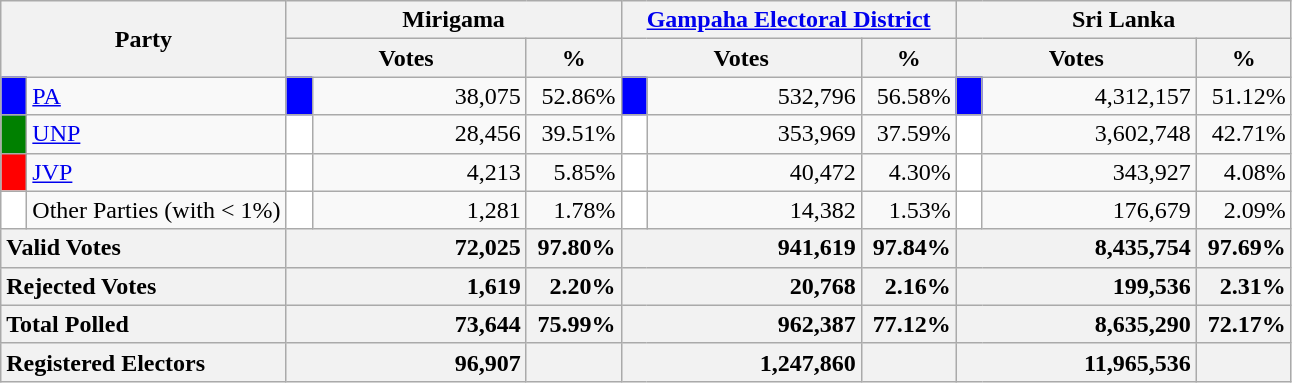<table class="wikitable">
<tr>
<th colspan="2" width="144px"rowspan="2">Party</th>
<th colspan="3" width="216px">Mirigama</th>
<th colspan="3" width="216px"><a href='#'>Gampaha Electoral District</a></th>
<th colspan="3" width="216px">Sri Lanka</th>
</tr>
<tr>
<th colspan="2" width="144px">Votes</th>
<th>%</th>
<th colspan="2" width="144px">Votes</th>
<th>%</th>
<th colspan="2" width="144px">Votes</th>
<th>%</th>
</tr>
<tr>
<td style="background-color:blue;" width="10px"></td>
<td style="text-align:left;"><a href='#'>PA</a></td>
<td style="background-color:blue;" width="10px"></td>
<td style="text-align:right;">38,075</td>
<td style="text-align:right;">52.86%</td>
<td style="background-color:blue;" width="10px"></td>
<td style="text-align:right;">532,796</td>
<td style="text-align:right;">56.58%</td>
<td style="background-color:blue;" width="10px"></td>
<td style="text-align:right;">4,312,157</td>
<td style="text-align:right;">51.12%</td>
</tr>
<tr>
<td style="background-color:green;" width="10px"></td>
<td style="text-align:left;"><a href='#'>UNP</a></td>
<td style="background-color:white;" width="10px"></td>
<td style="text-align:right;">28,456</td>
<td style="text-align:right;">39.51%</td>
<td style="background-color:white;" width="10px"></td>
<td style="text-align:right;">353,969</td>
<td style="text-align:right;">37.59%</td>
<td style="background-color:white;" width="10px"></td>
<td style="text-align:right;">3,602,748</td>
<td style="text-align:right;">42.71%</td>
</tr>
<tr>
<td style="background-color:red;" width="10px"></td>
<td style="text-align:left;"><a href='#'>JVP</a></td>
<td style="background-color:white;" width="10px"></td>
<td style="text-align:right;">4,213</td>
<td style="text-align:right;">5.85%</td>
<td style="background-color:white;" width="10px"></td>
<td style="text-align:right;">40,472</td>
<td style="text-align:right;">4.30%</td>
<td style="background-color:white;" width="10px"></td>
<td style="text-align:right;">343,927</td>
<td style="text-align:right;">4.08%</td>
</tr>
<tr>
<td style="background-color:white;" width="10px"></td>
<td style="text-align:left;">Other Parties (with < 1%)</td>
<td style="background-color:white;" width="10px"></td>
<td style="text-align:right;">1,281</td>
<td style="text-align:right;">1.78%</td>
<td style="background-color:white;" width="10px"></td>
<td style="text-align:right;">14,382</td>
<td style="text-align:right;">1.53%</td>
<td style="background-color:white;" width="10px"></td>
<td style="text-align:right;">176,679</td>
<td style="text-align:right;">2.09%</td>
</tr>
<tr>
<th colspan="2" width="144px"style="text-align:left;">Valid Votes</th>
<th style="text-align:right;"colspan="2" width="144px">72,025</th>
<th style="text-align:right;">97.80%</th>
<th style="text-align:right;"colspan="2" width="144px">941,619</th>
<th style="text-align:right;">97.84%</th>
<th style="text-align:right;"colspan="2" width="144px">8,435,754</th>
<th style="text-align:right;">97.69%</th>
</tr>
<tr>
<th colspan="2" width="144px"style="text-align:left;">Rejected Votes</th>
<th style="text-align:right;"colspan="2" width="144px">1,619</th>
<th style="text-align:right;">2.20%</th>
<th style="text-align:right;"colspan="2" width="144px">20,768</th>
<th style="text-align:right;">2.16%</th>
<th style="text-align:right;"colspan="2" width="144px">199,536</th>
<th style="text-align:right;">2.31%</th>
</tr>
<tr>
<th colspan="2" width="144px"style="text-align:left;">Total Polled</th>
<th style="text-align:right;"colspan="2" width="144px">73,644</th>
<th style="text-align:right;">75.99%</th>
<th style="text-align:right;"colspan="2" width="144px">962,387</th>
<th style="text-align:right;">77.12%</th>
<th style="text-align:right;"colspan="2" width="144px">8,635,290</th>
<th style="text-align:right;">72.17%</th>
</tr>
<tr>
<th colspan="2" width="144px"style="text-align:left;">Registered Electors</th>
<th style="text-align:right;"colspan="2" width="144px">96,907</th>
<th></th>
<th style="text-align:right;"colspan="2" width="144px">1,247,860</th>
<th></th>
<th style="text-align:right;"colspan="2" width="144px">11,965,536</th>
<th></th>
</tr>
</table>
